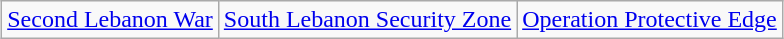<table class="wikitable" style="margin:1em auto; text-align:center;">
<tr>
<td><a href='#'>Second Lebanon War</a></td>
<td><a href='#'>South Lebanon Security Zone</a></td>
<td><a href='#'>Operation Protective Edge</a></td>
</tr>
</table>
